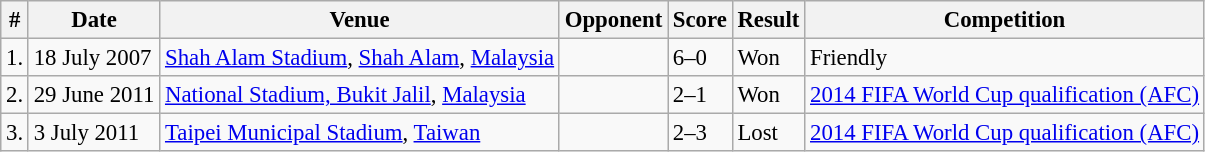<table class="wikitable" style="font-size: 95%;">
<tr>
<th>#</th>
<th>Date</th>
<th>Venue</th>
<th>Opponent</th>
<th>Score</th>
<th>Result</th>
<th>Competition</th>
</tr>
<tr>
<td>1.</td>
<td>18 July 2007</td>
<td><a href='#'>Shah Alam Stadium</a>, <a href='#'>Shah Alam</a>, <a href='#'>Malaysia</a></td>
<td></td>
<td>6–0</td>
<td>Won</td>
<td>Friendly</td>
</tr>
<tr>
<td>2.</td>
<td>29 June 2011</td>
<td><a href='#'>National Stadium, Bukit Jalil</a>, <a href='#'>Malaysia</a></td>
<td></td>
<td>2–1</td>
<td>Won</td>
<td><a href='#'>2014 FIFA World Cup qualification (AFC)</a></td>
</tr>
<tr>
<td>3.</td>
<td>3 July 2011</td>
<td><a href='#'>Taipei Municipal Stadium</a>, <a href='#'>Taiwan</a></td>
<td></td>
<td>2–3</td>
<td>Lost</td>
<td><a href='#'>2014 FIFA World Cup qualification (AFC)</a></td>
</tr>
</table>
